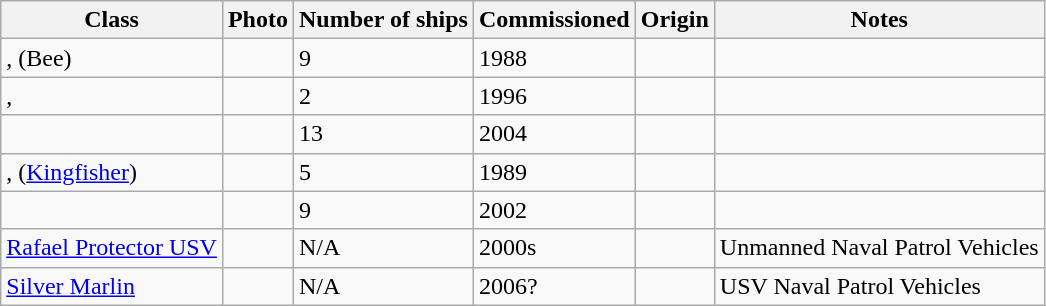<table class="wikitable" "width:100%;">
<tr>
<th>Class</th>
<th>Photo</th>
<th>Number of ships</th>
<th>Commissioned</th>
<th>Origin</th>
<th>Notes</th>
</tr>
<tr>
<td>,  (Bee)</td>
<td></td>
<td>9</td>
<td>1988</td>
<td></td>
<td></td>
</tr>
<tr>
<td>, </td>
<td></td>
<td>2</td>
<td>1996</td>
<td></td>
<td></td>
</tr>
<tr>
<td></td>
<td></td>
<td>13</td>
<td>2004</td>
<td></td>
<td></td>
</tr>
<tr>
<td>,  (<a href='#'>Kingfisher</a>)</td>
<td></td>
<td>5</td>
<td>1989</td>
<td></td>
<td></td>
</tr>
<tr>
<td></td>
<td></td>
<td>9</td>
<td>2002</td>
<td></td>
<td></td>
</tr>
<tr>
<td><a href='#'>Rafael Protector USV</a></td>
<td></td>
<td>N/A</td>
<td>2000s</td>
<td></td>
<td>Unmanned Naval Patrol Vehicles</td>
</tr>
<tr>
<td><a href='#'>Silver Marlin</a></td>
<td></td>
<td>N/A</td>
<td>2006?</td>
<td></td>
<td>USV Naval Patrol Vehicles</td>
</tr>
</table>
